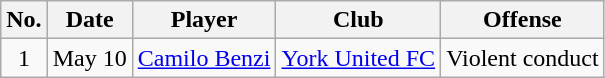<table class="wikitable">
<tr>
<th>No.</th>
<th>Date</th>
<th>Player</th>
<th>Club</th>
<th>Offense</th>
</tr>
<tr>
<td align="center">1</td>
<td>May 10</td>
<td> <a href='#'>Camilo Benzi</a></td>
<td><a href='#'>York United FC</a></td>
<td>Violent conduct</td>
</tr>
</table>
